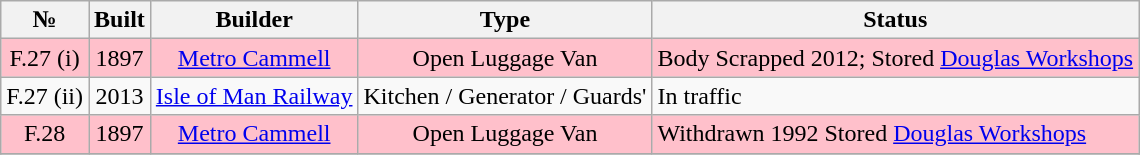<table class="wikitable">
<tr>
<th>№</th>
<th>Built</th>
<th>Builder</th>
<th>Type</th>
<th>Status</th>
</tr>
<tr bgcolor=#ffc0cb>
<td align="center">F.27 (i)</td>
<td align="center">1897</td>
<td align="center"><a href='#'>Metro Cammell</a></td>
<td align="center">Open Luggage Van</td>
<td>Body Scrapped 2012; Stored <a href='#'>Douglas Workshops</a></td>
</tr>
<tr>
<td align="center">F.27 (ii)</td>
<td align="center">2013</td>
<td align="center"><a href='#'>Isle of Man Railway</a></td>
<td align="center">Kitchen / Generator / Guards'</td>
<td>In traffic</td>
</tr>
<tr bgcolor=#ffc0cb>
<td align="center">F.28</td>
<td align="center">1897</td>
<td align="center"><a href='#'>Metro Cammell</a></td>
<td align="center">Open Luggage Van</td>
<td>Withdrawn 1992 Stored <a href='#'>Douglas Workshops</a></td>
</tr>
<tr>
</tr>
</table>
